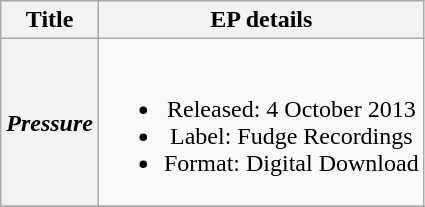<table class="wikitable" style="text-align:center;">
<tr>
<th scope="col">Title</th>
<th scope="col">EP details</th>
</tr>
<tr>
<th scope="row"><em>Pressure</em></th>
<td><br><ul><li>Released: 4 October 2013</li><li>Label: Fudge Recordings</li><li>Format: Digital Download</li></ul></td>
</tr>
<tr>
</tr>
</table>
